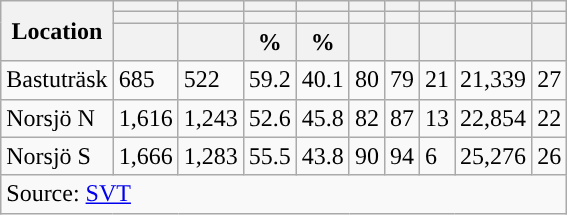<table role="presentation" class="wikitable sortable mw-collapsible">
<tr>
<th rowspan="3">Location</th>
<th></th>
<th></th>
<th></th>
<th></th>
<th></th>
<th></th>
<th></th>
<th></th>
<th></th>
</tr>
<tr>
<th></th>
<th></th>
<th style="background:"></th>
<th style="background:"></th>
<th></th>
<th></th>
<th></th>
<th></th>
<th></th>
</tr>
<tr>
<th data-sort-type="number"></th>
<th data-sort-type="number"></th>
<th data-sort-type="number">%</th>
<th data-sort-type="number">%</th>
<th data-sort-type="number"></th>
<th data-sort-type="number"></th>
<th data-sort-type="number"></th>
<th data-sort-type="number"></th>
<th data-sort-type="number"></th>
</tr>
<tr>
<td align="left">Bastuträsk</td>
<td>685</td>
<td>522</td>
<td>59.2</td>
<td>40.1</td>
<td>80</td>
<td>79</td>
<td>21</td>
<td>21,339</td>
<td>27</td>
</tr>
<tr>
<td align="left">Norsjö N</td>
<td>1,616</td>
<td>1,243</td>
<td>52.6</td>
<td>45.8</td>
<td>82</td>
<td>87</td>
<td>13</td>
<td>22,854</td>
<td>22</td>
</tr>
<tr>
<td align="left">Norsjö S</td>
<td>1,666</td>
<td>1,283</td>
<td>55.5</td>
<td>43.8</td>
<td>90</td>
<td>94</td>
<td>6</td>
<td>25,276</td>
<td>26</td>
</tr>
<tr>
<td colspan="10" align="left">Source: <a href='#'>SVT</a></td>
</tr>
</table>
